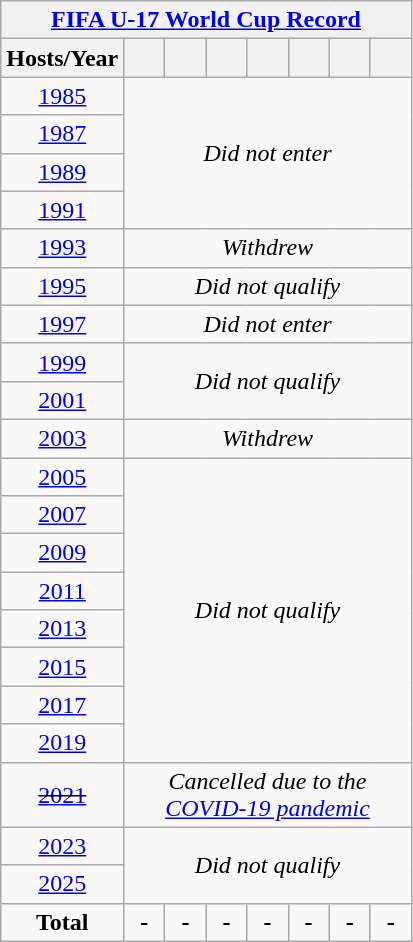<table class="wikitable" style="text-align: center;">
<tr>
<th colspan=8><a href='#'>FIFA U-17 World Cup Record</a></th>
</tr>
<tr>
<th>Hosts/Year</th>
<th width=20></th>
<th width=20></th>
<th width=20></th>
<th width=20></th>
<th width=20></th>
<th width=20></th>
<th width=20></th>
</tr>
<tr>
<td> <a href='#'>1985</a></td>
<td colspan=7 rowspan=4><em>Did not enter</em></td>
</tr>
<tr>
<td> <a href='#'>1987</a></td>
</tr>
<tr>
<td> <a href='#'>1989</a></td>
</tr>
<tr>
<td> <a href='#'>1991</a></td>
</tr>
<tr>
<td> <a href='#'>1993</a></td>
<td colspan=7 rowspan=1><em>Withdrew</em></td>
</tr>
<tr>
<td> <a href='#'>1995</a></td>
<td colspan=7 rowspan=1><em>Did not qualify</em></td>
</tr>
<tr>
<td> <a href='#'>1997</a></td>
<td colspan=7 rowspan=1><em>Did not enter</em></td>
</tr>
<tr>
<td> <a href='#'>1999</a></td>
<td colspan=7 rowspan=2><em>Did not qualify</em></td>
</tr>
<tr>
<td> <a href='#'>2001</a></td>
</tr>
<tr>
<td> <a href='#'>2003</a></td>
<td colspan=7 rowspan=1><em>Withdrew</em></td>
</tr>
<tr>
<td> <a href='#'>2005</a></td>
<td colspan=7 rowspan=8><em>Did not qualify</em></td>
</tr>
<tr>
<td> <a href='#'>2007</a></td>
</tr>
<tr>
<td> <a href='#'>2009</a></td>
</tr>
<tr>
<td> <a href='#'>2011</a></td>
</tr>
<tr>
<td> <a href='#'>2013</a></td>
</tr>
<tr>
<td> <a href='#'>2015</a></td>
</tr>
<tr>
<td> <a href='#'>2017</a></td>
</tr>
<tr>
<td> <a href='#'>2019</a></td>
</tr>
<tr>
<td> <s><a href='#'>2021</a></s></td>
<td colspan=7 rowspan=1><em>Cancelled due to the <a href='#'>COVID-19 pandemic</a></em></td>
</tr>
<tr>
<td> <a href='#'>2023</a></td>
<td colspan=7 rowspan=2><em>Did not qualify</em></td>
</tr>
<tr>
<td> <a href='#'>2025</a></td>
</tr>
<tr>
<td><strong>Total</strong></td>
<td><strong>-</strong></td>
<td><strong>-</strong></td>
<td><strong>-</strong></td>
<td><strong>-</strong></td>
<td><strong>-</strong></td>
<td><strong>-</strong></td>
<td><strong>-</strong></td>
</tr>
</table>
